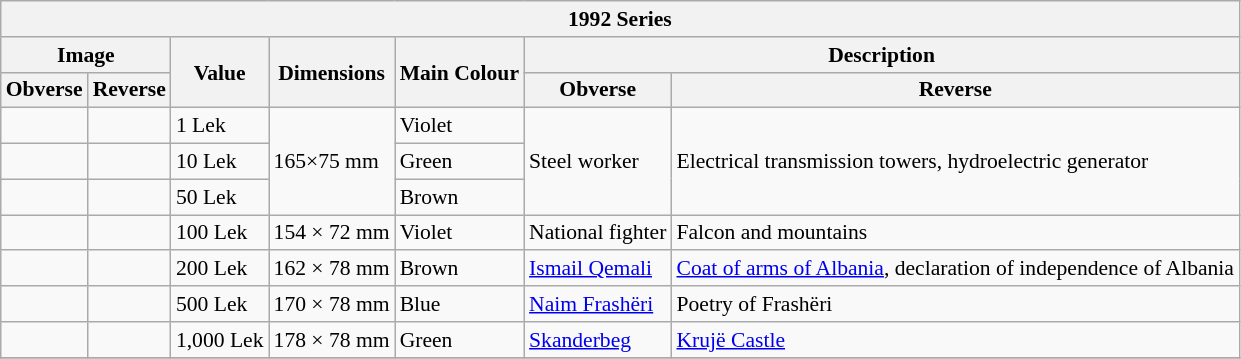<table class="wikitable" style="font-size: 90%">
<tr>
<th colspan="7">1992 Series</th>
</tr>
<tr>
<th colspan="2">Image</th>
<th rowspan="2">Value</th>
<th rowspan="2">Dimensions</th>
<th rowspan="2">Main Colour</th>
<th colspan="2">Description</th>
</tr>
<tr>
<th>Obverse</th>
<th>Reverse</th>
<th>Obverse</th>
<th>Reverse</th>
</tr>
<tr>
<td></td>
<td></td>
<td>1 Lek</td>
<td rowspan="3">165×75 mm</td>
<td>Violet</td>
<td rowspan="3">Steel worker</td>
<td rowspan="3">Electrical transmission towers, hydroelectric generator</td>
</tr>
<tr>
<td></td>
<td></td>
<td>10 Lek</td>
<td>Green</td>
</tr>
<tr>
<td></td>
<td></td>
<td>50 Lek</td>
<td>Brown</td>
</tr>
<tr>
<td></td>
<td></td>
<td>100 Lek</td>
<td>154 × 72 mm</td>
<td>Violet</td>
<td>National fighter</td>
<td>Falcon and mountains</td>
</tr>
<tr>
<td></td>
<td></td>
<td>200 Lek</td>
<td>162 × 78 mm</td>
<td>Brown</td>
<td><a href='#'>Ismail Qemali</a></td>
<td><a href='#'>Coat of arms of Albania</a>, declaration of independence of Albania</td>
</tr>
<tr>
<td></td>
<td></td>
<td>500 Lek</td>
<td>170 × 78 mm</td>
<td>Blue</td>
<td><a href='#'>Naim Frashëri</a></td>
<td>Poetry of Frashëri</td>
</tr>
<tr>
<td></td>
<td></td>
<td>1,000 Lek</td>
<td>178 × 78 mm</td>
<td>Green</td>
<td><a href='#'>Skanderbeg</a></td>
<td><a href='#'>Krujë Castle</a></td>
</tr>
<tr>
</tr>
</table>
